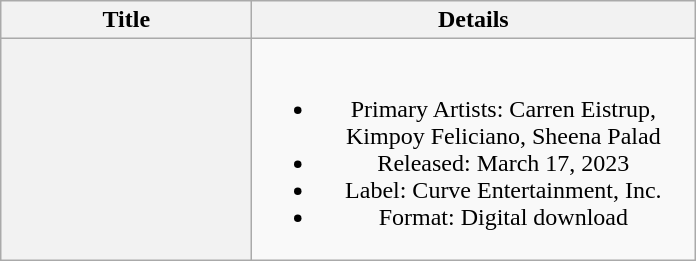<table class="wikitable plainrowheaders" style="text-align:center;">
<tr>
<th scope="col" style="width:10em;">Title</th>
<th scope="col" style="width:18em;">Details</th>
</tr>
<tr>
<th scope="row"></th>
<td><br><ul><li>Primary Artists: Carren Eistrup, Kimpoy Feliciano, Sheena Palad</li><li>Released: March 17, 2023</li><li>Label: Curve Entertainment, Inc.</li><li>Format: Digital download</li></ul></td>
</tr>
</table>
